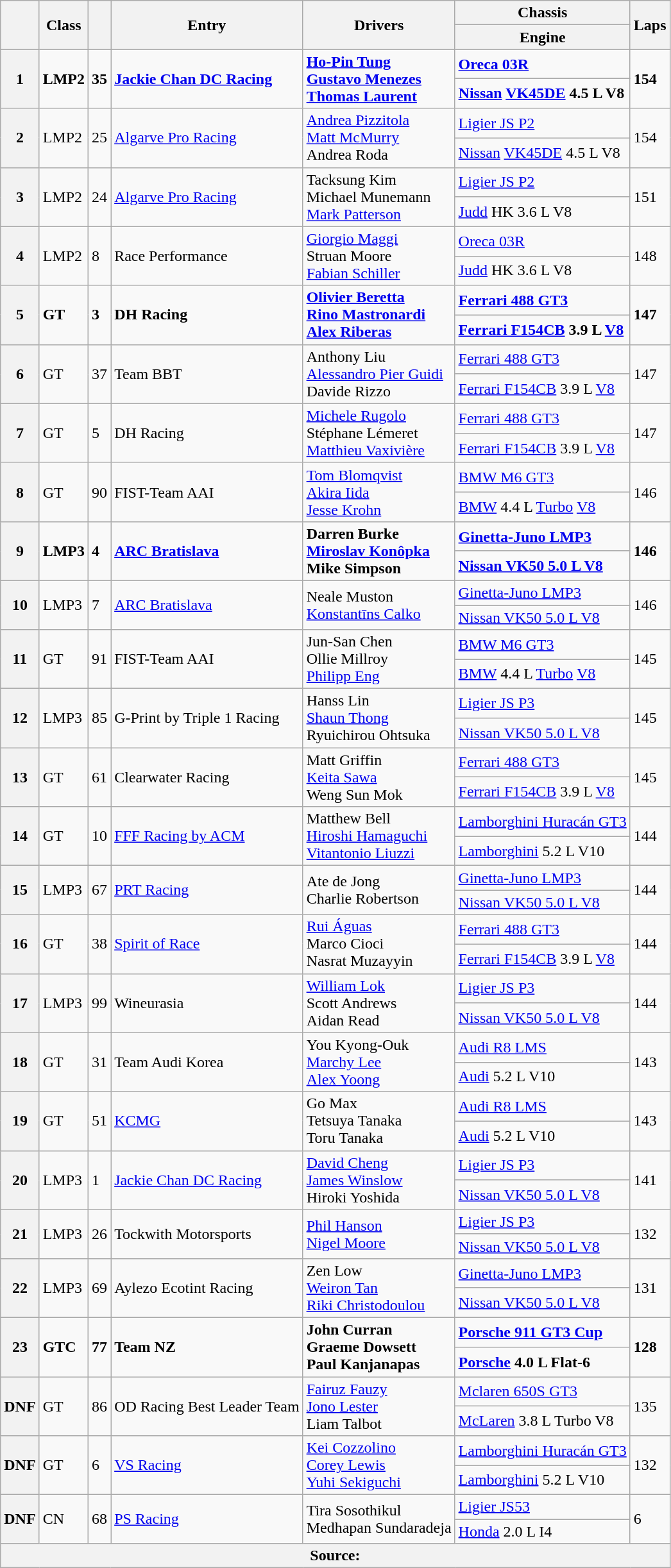<table class="wikitable">
<tr>
<th rowspan="2"></th>
<th rowspan="2">Class</th>
<th rowspan="2"></th>
<th rowspan="2">Entry</th>
<th rowspan="2">Drivers</th>
<th>Chassis</th>
<th rowspan="2">Laps</th>
</tr>
<tr>
<th>Engine</th>
</tr>
<tr>
<th rowspan="2">1</th>
<td rowspan="2"><strong>LMP2</strong></td>
<td rowspan="2"><strong>35</strong></td>
<td rowspan="2"><strong> <a href='#'>Jackie Chan DC Racing</a></strong></td>
<td rowspan="2"><strong> <a href='#'>Ho-Pin Tung</a><br> <a href='#'>Gustavo Menezes</a><br> <a href='#'>Thomas Laurent</a></strong></td>
<td><a href='#'><strong>Oreca 03R</strong></a></td>
<td rowspan="2"><strong>154</strong></td>
</tr>
<tr>
<td><strong><a href='#'>Nissan</a> <a href='#'>VK45DE</a> 4.5 L V8</strong></td>
</tr>
<tr>
<th rowspan="2">2</th>
<td rowspan="2">LMP2</td>
<td rowspan="2">25</td>
<td rowspan="2"> <a href='#'>Algarve Pro Racing</a></td>
<td rowspan="2"> <a href='#'>Andrea Pizzitola</a><br> <a href='#'>Matt McMurry</a><br> Andrea Roda</td>
<td><a href='#'>Ligier JS P2</a></td>
<td rowspan="2">154</td>
</tr>
<tr>
<td><a href='#'>Nissan</a> <a href='#'>VK45DE</a> 4.5 L V8</td>
</tr>
<tr>
<th rowspan="2">3</th>
<td rowspan="2">LMP2</td>
<td rowspan="2">24</td>
<td rowspan="2"> <a href='#'>Algarve Pro Racing</a></td>
<td rowspan="2"> Tacksung Kim<br> Michael Munemann<br> <a href='#'>Mark Patterson</a></td>
<td><a href='#'>Ligier JS P2</a></td>
<td rowspan="2">151</td>
</tr>
<tr>
<td><a href='#'>Judd</a> HK 3.6 L V8</td>
</tr>
<tr>
<th rowspan="2">4</th>
<td rowspan="2">LMP2</td>
<td rowspan="2">8</td>
<td rowspan="2"> Race Performance</td>
<td rowspan="2"> <a href='#'>Giorgio Maggi</a><br> Struan Moore<br> <a href='#'>Fabian Schiller</a></td>
<td><a href='#'>Oreca 03R</a></td>
<td rowspan="2">148</td>
</tr>
<tr>
<td><a href='#'>Judd</a> HK 3.6 L V8</td>
</tr>
<tr>
<th rowspan="2">5</th>
<td rowspan="2"><strong>GT</strong></td>
<td rowspan="2"><strong>3</strong></td>
<td rowspan="2"><strong> DH Racing</strong></td>
<td rowspan="2"><strong> <a href='#'>Olivier Beretta</a><br> <a href='#'>Rino Mastronardi</a><br> <a href='#'>Alex Riberas</a></strong></td>
<td><a href='#'><strong>Ferrari 488 GT3</strong></a></td>
<td rowspan="2"><strong>147</strong></td>
</tr>
<tr>
<td><strong><a href='#'>Ferrari F154CB</a> 3.9 L <a href='#'>V8</a></strong></td>
</tr>
<tr>
<th rowspan="2">6</th>
<td rowspan="2">GT</td>
<td rowspan="2">37</td>
<td rowspan="2"> Team BBT</td>
<td rowspan="2"> Anthony Liu<br> <a href='#'>Alessandro Pier Guidi</a><br> Davide Rizzo</td>
<td><a href='#'>Ferrari 488 GT3</a></td>
<td rowspan="2">147</td>
</tr>
<tr>
<td><a href='#'>Ferrari F154CB</a> 3.9 L <a href='#'>V8</a></td>
</tr>
<tr>
<th rowspan="2">7</th>
<td rowspan="2">GT</td>
<td rowspan="2">5</td>
<td rowspan="2"> DH Racing</td>
<td rowspan="2"> <a href='#'>Michele Rugolo</a><br> Stéphane Lémeret<br> <a href='#'>Matthieu Vaxivière</a></td>
<td><a href='#'>Ferrari 488 GT3</a></td>
<td rowspan="2">147</td>
</tr>
<tr>
<td><a href='#'>Ferrari F154CB</a> 3.9 L <a href='#'>V8</a></td>
</tr>
<tr>
<th rowspan="2">8</th>
<td rowspan="2">GT</td>
<td rowspan="2">90</td>
<td rowspan="2"> FIST-Team AAI</td>
<td rowspan="2"> <a href='#'>Tom Blomqvist</a><br> <a href='#'>Akira Iida</a><br> <a href='#'>Jesse Krohn</a></td>
<td><a href='#'>BMW M6 GT3</a></td>
<td rowspan="2">146</td>
</tr>
<tr>
<td><a href='#'>BMW</a> 4.4 L <a href='#'>Turbo</a> <a href='#'>V8</a></td>
</tr>
<tr>
<th rowspan="2">9</th>
<td rowspan="2"><strong>LMP3</strong></td>
<td rowspan="2"><strong>4</strong></td>
<td rowspan="2"><strong> <a href='#'>ARC Bratislava</a></strong></td>
<td rowspan="2"><strong> Darren Burke<br> <a href='#'>Miroslav Konôpka</a><br> Mike Simpson</strong></td>
<td><strong><a href='#'>Ginetta-Juno LMP3</a></strong></td>
<td rowspan="2"><strong>146</strong></td>
</tr>
<tr>
<td><a href='#'><strong>Nissan VK50 5.0 L V8</strong></a></td>
</tr>
<tr>
<th rowspan="2">10</th>
<td rowspan="2">LMP3</td>
<td rowspan="2">7</td>
<td rowspan="2"> <a href='#'>ARC Bratislava</a></td>
<td rowspan="2"> Neale Muston<br> <a href='#'>Konstantīns Calko</a></td>
<td><a href='#'>Ginetta-Juno LMP3</a></td>
<td rowspan="2">146</td>
</tr>
<tr>
<td><a href='#'>Nissan VK50 5.0 L V8</a></td>
</tr>
<tr>
<th rowspan="2">11</th>
<td rowspan="2">GT</td>
<td rowspan="2">91</td>
<td rowspan="2"> FIST-Team AAI</td>
<td rowspan="2"> Jun-San Chen<br> Ollie Millroy<br> <a href='#'>Philipp Eng</a></td>
<td><a href='#'>BMW M6 GT3</a></td>
<td rowspan="2">145</td>
</tr>
<tr>
<td><a href='#'>BMW</a> 4.4 L <a href='#'>Turbo</a> <a href='#'>V8</a></td>
</tr>
<tr>
<th rowspan="2">12</th>
<td rowspan="2">LMP3</td>
<td rowspan="2">85</td>
<td rowspan="2"> G-Print by Triple 1 Racing</td>
<td rowspan="2"> Hanss Lin<br> <a href='#'>Shaun Thong</a><br> Ryuichirou Ohtsuka</td>
<td><a href='#'>Ligier JS P3</a></td>
<td rowspan="2">145</td>
</tr>
<tr>
<td><a href='#'>Nissan VK50 5.0 L V8</a></td>
</tr>
<tr>
<th rowspan="2">13</th>
<td rowspan="2">GT</td>
<td rowspan="2">61</td>
<td rowspan="2"> Clearwater Racing</td>
<td rowspan="2"> Matt Griffin<br> <a href='#'>Keita Sawa</a><br> Weng Sun Mok</td>
<td><a href='#'>Ferrari 488 GT3</a></td>
<td rowspan="2">145</td>
</tr>
<tr>
<td><a href='#'>Ferrari F154CB</a> 3.9 L <a href='#'>V8</a></td>
</tr>
<tr>
<th rowspan="2">14</th>
<td rowspan="2">GT</td>
<td rowspan="2">10</td>
<td rowspan="2"> <a href='#'>FFF Racing by ACM</a></td>
<td rowspan="2"> Matthew Bell<br> <a href='#'>Hiroshi Hamaguchi</a><br> <a href='#'>Vitantonio Liuzzi</a></td>
<td><a href='#'>Lamborghini Huracán GT3</a></td>
<td rowspan="2">144</td>
</tr>
<tr>
<td><a href='#'>Lamborghini</a> 5.2 L V10</td>
</tr>
<tr>
<th rowspan="2">15</th>
<td rowspan="2">LMP3</td>
<td rowspan="2">67</td>
<td rowspan="2"> <a href='#'>PRT Racing</a></td>
<td rowspan="2"> Ate de Jong<br> Charlie Robertson</td>
<td><a href='#'>Ginetta-Juno LMP3</a></td>
<td rowspan="2">144</td>
</tr>
<tr>
<td><a href='#'>Nissan VK50 5.0 L V8</a></td>
</tr>
<tr>
<th rowspan="2">16</th>
<td rowspan="2">GT</td>
<td rowspan="2">38</td>
<td rowspan="2"> <a href='#'>Spirit of Race</a></td>
<td rowspan="2"> <a href='#'>Rui Águas</a><br> Marco Cioci<br> Nasrat Muzayyin</td>
<td><a href='#'>Ferrari 488 GT3</a></td>
<td rowspan="2">144</td>
</tr>
<tr>
<td><a href='#'>Ferrari F154CB</a> 3.9 L <a href='#'>V8</a></td>
</tr>
<tr>
<th rowspan="2">17</th>
<td rowspan="2">LMP3</td>
<td rowspan="2">99</td>
<td rowspan="2"> Wineurasia</td>
<td rowspan="2"> <a href='#'>William Lok</a><br> Scott Andrews<br> Aidan Read</td>
<td><a href='#'>Ligier JS P3</a></td>
<td rowspan="2">144</td>
</tr>
<tr>
<td><a href='#'>Nissan VK50 5.0 L V8</a></td>
</tr>
<tr>
<th rowspan="2">18</th>
<td rowspan="2">GT</td>
<td rowspan="2">31</td>
<td rowspan="2"> Team Audi Korea</td>
<td rowspan="2"> You Kyong-Ouk<br> <a href='#'>Marchy Lee</a><br> <a href='#'>Alex Yoong</a></td>
<td><a href='#'>Audi R8 LMS</a></td>
<td rowspan="2">143</td>
</tr>
<tr>
<td><a href='#'>Audi</a> 5.2 L V10</td>
</tr>
<tr>
<th rowspan="2">19</th>
<td rowspan="2">GT</td>
<td rowspan="2">51</td>
<td rowspan="2"> <a href='#'>KCMG</a></td>
<td rowspan="2"> Go Max<br> Tetsuya Tanaka<br> Toru Tanaka</td>
<td><a href='#'>Audi R8 LMS</a></td>
<td rowspan="2">143</td>
</tr>
<tr>
<td><a href='#'>Audi</a> 5.2 L V10</td>
</tr>
<tr>
<th rowspan="2">20</th>
<td rowspan="2">LMP3</td>
<td rowspan="2">1</td>
<td rowspan="2"> <a href='#'>Jackie Chan DC Racing</a></td>
<td rowspan="2"> <a href='#'>David Cheng</a><br> <a href='#'>James Winslow</a><br> Hiroki Yoshida</td>
<td><a href='#'>Ligier JS P3</a></td>
<td rowspan="2">141</td>
</tr>
<tr>
<td><a href='#'>Nissan VK50 5.0 L V8</a></td>
</tr>
<tr>
<th rowspan="2">21</th>
<td rowspan="2">LMP3</td>
<td rowspan="2">26</td>
<td rowspan="2"> Tockwith Motorsports</td>
<td rowspan="2"> <a href='#'>Phil Hanson</a><br> <a href='#'>Nigel Moore</a></td>
<td><a href='#'>Ligier JS P3</a></td>
<td rowspan="2">132</td>
</tr>
<tr>
<td><a href='#'>Nissan VK50 5.0 L V8</a></td>
</tr>
<tr>
<th rowspan="2">22</th>
<td rowspan="2">LMP3</td>
<td rowspan="2">69</td>
<td rowspan="2"> Aylezo Ecotint Racing</td>
<td rowspan="2"> Zen Low<br> <a href='#'>Weiron Tan</a><br> <a href='#'>Riki Christodoulou</a></td>
<td><a href='#'>Ginetta-Juno LMP3</a></td>
<td rowspan="2">131</td>
</tr>
<tr>
<td><a href='#'>Nissan VK50 5.0 L V8</a></td>
</tr>
<tr>
<th rowspan="2">23</th>
<td rowspan="2"><strong>GTC</strong></td>
<td rowspan="2"><strong>77</strong></td>
<td rowspan="2"><strong> Team NZ</strong></td>
<td rowspan="2"><strong> John Curran</strong><br><strong> Graeme Dowsett</strong><br><strong> Paul Kanjanapas</strong></td>
<td><strong><a href='#'>Porsche 911 GT3 Cup</a></strong></td>
<td rowspan="2"><strong>128</strong></td>
</tr>
<tr>
<td><strong><a href='#'>Porsche</a> 4.0 L Flat-6</strong></td>
</tr>
<tr>
<th rowspan="2">DNF</th>
<td rowspan="2">GT</td>
<td rowspan="2">86</td>
<td rowspan="2"> OD Racing Best Leader Team</td>
<td rowspan="2"> <a href='#'>Fairuz Fauzy</a><br> <a href='#'>Jono Lester</a><br> Liam Talbot</td>
<td><a href='#'>Mclaren 650S GT3</a></td>
<td rowspan="2">135</td>
</tr>
<tr>
<td><a href='#'>McLaren</a> 3.8 L Turbo V8</td>
</tr>
<tr>
<th rowspan="2">DNF</th>
<td rowspan="2">GT</td>
<td rowspan="2">6</td>
<td rowspan="2"> <a href='#'>VS Racing</a></td>
<td rowspan="2"> <a href='#'>Kei Cozzolino</a><br> <a href='#'>Corey Lewis</a><br> <a href='#'>Yuhi Sekiguchi</a></td>
<td><a href='#'>Lamborghini Huracán GT3</a></td>
<td rowspan="2">132</td>
</tr>
<tr>
<td><a href='#'>Lamborghini</a> 5.2 L V10</td>
</tr>
<tr>
<th rowspan="2">DNF</th>
<td rowspan="2">CN</td>
<td rowspan="2">68</td>
<td rowspan="2"> <a href='#'>PS Racing</a></td>
<td rowspan="2"> Tira Sosothikul<br> Medhapan Sundaradeja</td>
<td><a href='#'>Ligier JS53</a></td>
<td rowspan="2">6</td>
</tr>
<tr>
<td><a href='#'>Honda</a> 2.0 L I4</td>
</tr>
<tr>
<th colspan="7">Source:</th>
</tr>
</table>
